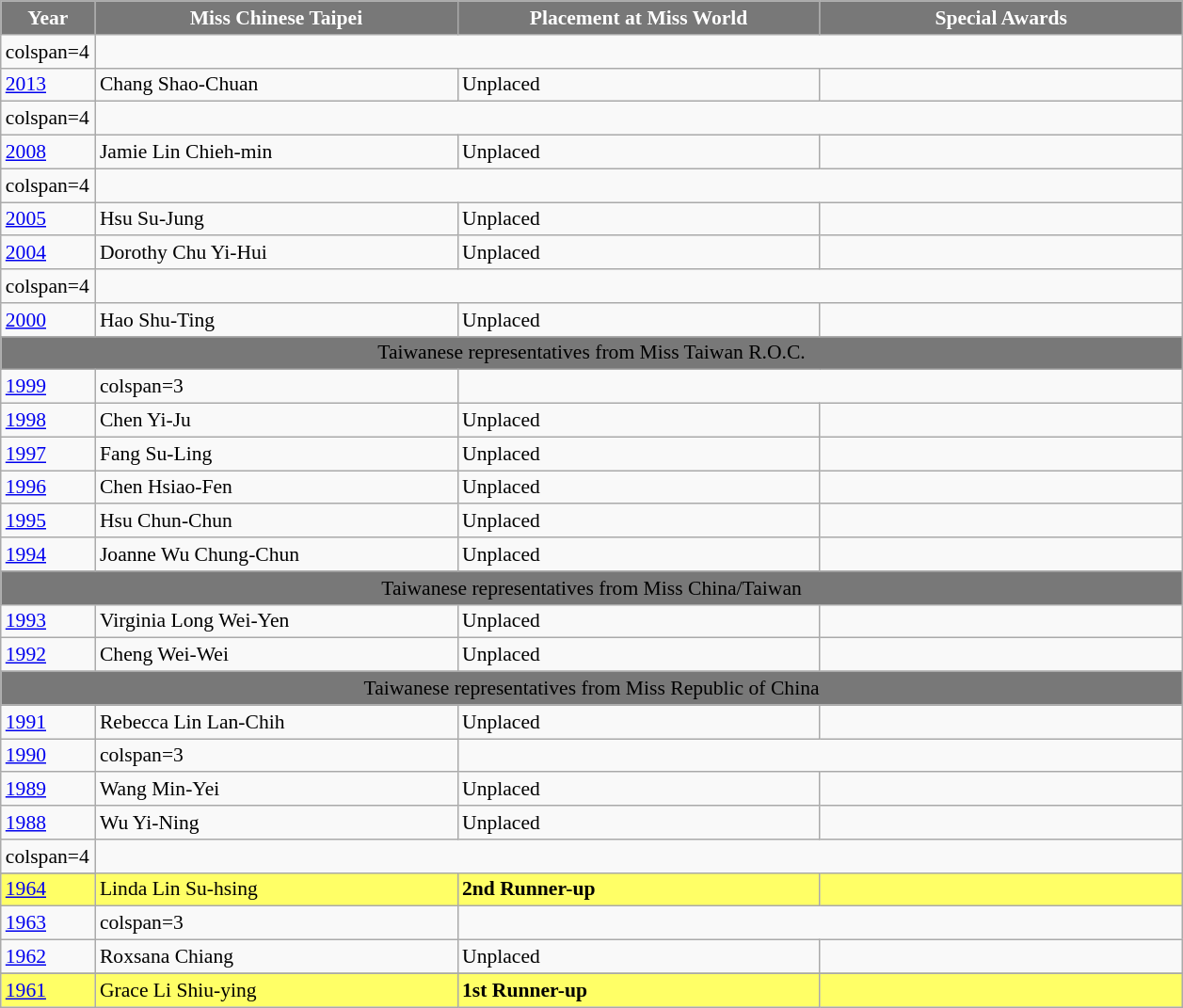<table class="wikitable " style="font-size: 90%;">
<tr>
<th width="60" style="background-color:#787878;color:#FFFFFF;">Year</th>
<th width="250" style="background-color:#787878;color:#FFFFFF;">Miss Chinese Taipei</th>
<th width="250" style="background-color:#787878;color:#FFFFFF;">Placement at Miss World</th>
<th width="250" style="background-color:#787878;color:#FFFFFF;">Special Awards</th>
</tr>
<tr>
<td>colspan=4 </td>
</tr>
<tr>
<td><a href='#'>2013</a></td>
<td>Chang Shao-Chuan</td>
<td>Unplaced</td>
<td></td>
</tr>
<tr>
<td>colspan=4 </td>
</tr>
<tr>
<td><a href='#'>2008</a></td>
<td>Jamie Lin Chieh-min</td>
<td>Unplaced</td>
<td></td>
</tr>
<tr>
<td>colspan=4 </td>
</tr>
<tr>
<td><a href='#'>2005</a></td>
<td>Hsu Su-Jung</td>
<td>Unplaced</td>
<td></td>
</tr>
<tr>
<td><a href='#'>2004</a></td>
<td>Dorothy Chu Yi-Hui</td>
<td>Unplaced</td>
<td></td>
</tr>
<tr>
<td>colspan=4 </td>
</tr>
<tr>
<td><a href='#'>2000</a></td>
<td>Hao Shu-Ting</td>
<td>Unplaced</td>
<td></td>
</tr>
<tr>
</tr>
<tr bgcolor="#787878" align="center">
<td colspan="4"><span>Taiwanese representatives from Miss Taiwan R.O.C.</span></td>
</tr>
<tr>
<td><a href='#'>1999</a></td>
<td>colspan=3 </td>
</tr>
<tr>
<td><a href='#'>1998</a></td>
<td>Chen Yi-Ju</td>
<td>Unplaced</td>
<td></td>
</tr>
<tr>
<td><a href='#'>1997</a></td>
<td>Fang Su-Ling</td>
<td>Unplaced</td>
<td></td>
</tr>
<tr>
<td><a href='#'>1996</a></td>
<td>Chen Hsiao-Fen</td>
<td>Unplaced</td>
<td></td>
</tr>
<tr>
<td><a href='#'>1995</a></td>
<td>Hsu Chun-Chun</td>
<td>Unplaced</td>
<td></td>
</tr>
<tr>
<td><a href='#'>1994</a></td>
<td>Joanne Wu Chung-Chun</td>
<td>Unplaced</td>
<td></td>
</tr>
<tr>
</tr>
<tr bgcolor="#787878" align="center">
<td colspan="4"><span>Taiwanese representatives from Miss China/Taiwan</span></td>
</tr>
<tr>
<td><a href='#'>1993</a></td>
<td>Virginia Long Wei-Yen</td>
<td>Unplaced</td>
<td></td>
</tr>
<tr>
<td><a href='#'>1992</a></td>
<td>Cheng Wei-Wei</td>
<td>Unplaced</td>
<td></td>
</tr>
<tr>
</tr>
<tr bgcolor="#787878" align="center">
<td colspan="4"><span>Taiwanese representatives from Miss Republic of China</span></td>
</tr>
<tr>
<td><a href='#'>1991</a></td>
<td>Rebecca Lin Lan-Chih</td>
<td>Unplaced</td>
<td></td>
</tr>
<tr>
<td><a href='#'>1990</a></td>
<td>colspan=3 </td>
</tr>
<tr>
<td><a href='#'>1989</a></td>
<td>Wang Min-Yei</td>
<td>Unplaced</td>
<td></td>
</tr>
<tr>
<td><a href='#'>1988</a></td>
<td>Wu Yi-Ning</td>
<td>Unplaced</td>
<td></td>
</tr>
<tr>
<td>colspan=4 </td>
</tr>
<tr>
</tr>
<tr style="background-color:#FFFF66; font-weight:">
<td><a href='#'>1964</a></td>
<td>Linda Lin Su-hsing</td>
<td><strong>2nd Runner-up</strong></td>
<td></td>
</tr>
<tr>
<td><a href='#'>1963</a></td>
<td>colspan=3 </td>
</tr>
<tr>
<td><a href='#'>1962</a></td>
<td>Roxsana Chiang</td>
<td>Unplaced</td>
<td></td>
</tr>
<tr>
</tr>
<tr style="background-color:#FFFF66; font-weight:">
<td><a href='#'>1961</a></td>
<td>Grace Li Shiu-ying</td>
<td><strong>1st Runner-up</strong></td>
<td></td>
</tr>
</table>
